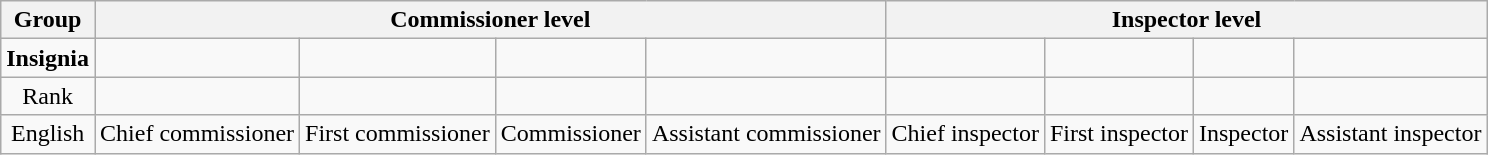<table class="wikitable" style="text-align:center">
<tr>
<th>Group</th>
<th colspan=4>Commissioner level</th>
<th colspan=4>Inspector level</th>
</tr>
<tr>
<td><strong>Insignia</strong></td>
<td></td>
<td></td>
<td></td>
<td></td>
<td></td>
<td></td>
<td></td>
<td></td>
</tr>
<tr>
<td>Rank</td>
<td></td>
<td></td>
<td></td>
<td></td>
<td></td>
<td></td>
<td></td>
<td></td>
</tr>
<tr>
<td>English</td>
<td>Chief commissioner</td>
<td>First commissioner</td>
<td>Commissioner</td>
<td>Assistant commissioner</td>
<td>Chief inspector</td>
<td>First inspector</td>
<td>Inspector</td>
<td>Assistant inspector</td>
</tr>
</table>
